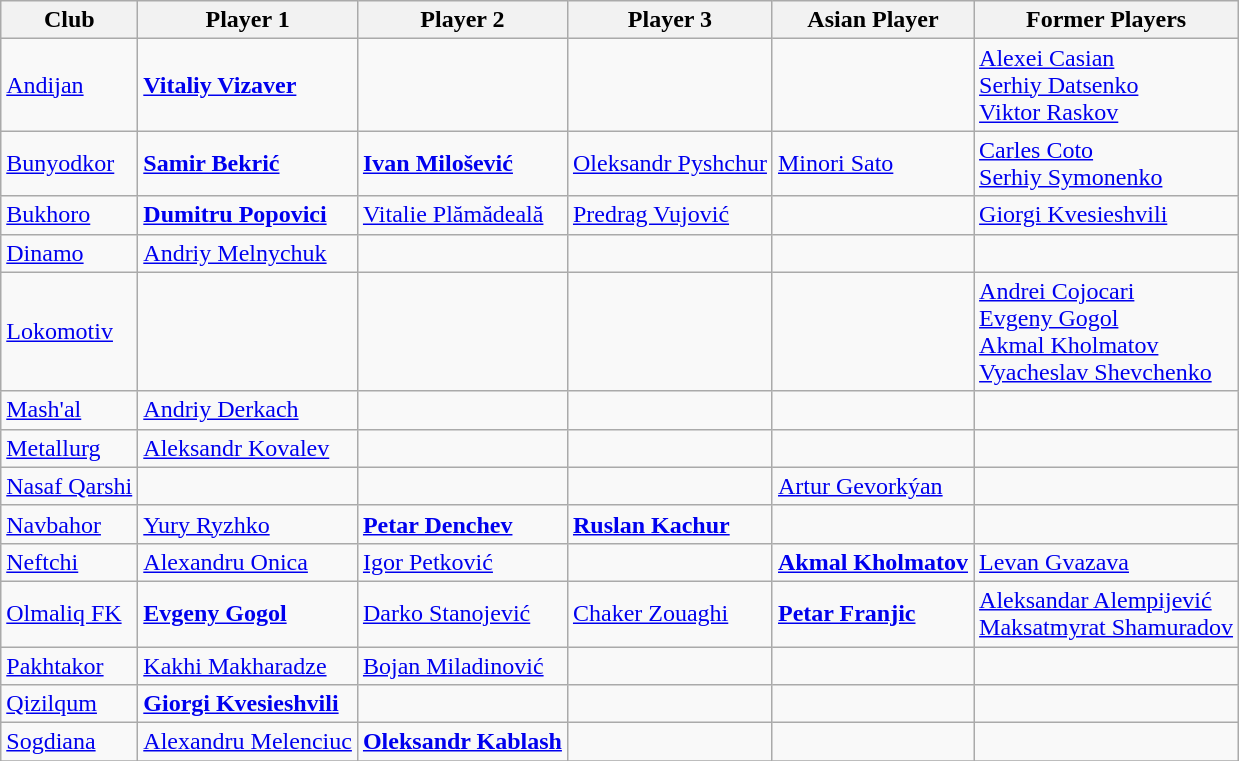<table class="wikitable">
<tr>
<th>Club</th>
<th>Player 1</th>
<th>Player 2</th>
<th>Player 3</th>
<th>Asian Player</th>
<th>Former Players</th>
</tr>
<tr>
<td><a href='#'>Andijan</a></td>
<td> <strong><a href='#'>Vitaliy Vizaver</a></strong></td>
<td></td>
<td></td>
<td></td>
<td> <a href='#'>Alexei Casian</a> <br>  <a href='#'>Serhiy Datsenko</a> <br>  <a href='#'>Viktor Raskov</a></td>
</tr>
<tr>
<td><a href='#'>Bunyodkor</a></td>
<td> <strong><a href='#'>Samir Bekrić</a></strong></td>
<td> <strong><a href='#'>Ivan Milošević</a></strong></td>
<td> <a href='#'>Oleksandr Pyshchur</a></td>
<td> <a href='#'>Minori Sato</a></td>
<td> <a href='#'>Carles Coto</a> <br>  <a href='#'>Serhiy Symonenko</a></td>
</tr>
<tr>
<td><a href='#'>Bukhoro</a></td>
<td> <strong><a href='#'>Dumitru Popovici</a></strong></td>
<td> <a href='#'>Vitalie Plămădeală</a></td>
<td> <a href='#'>Predrag Vujović</a></td>
<td></td>
<td> <a href='#'>Giorgi Kvesieshvili</a></td>
</tr>
<tr>
<td><a href='#'>Dinamo</a></td>
<td> <a href='#'>Andriy Melnychuk</a></td>
<td></td>
<td></td>
<td></td>
<td></td>
</tr>
<tr>
<td><a href='#'>Lokomotiv</a></td>
<td></td>
<td></td>
<td></td>
<td></td>
<td> <a href='#'>Andrei Cojocari</a> <br>  <a href='#'>Evgeny Gogol</a> <br>  <a href='#'>Akmal Kholmatov</a> <br>  <a href='#'>Vyacheslav Shevchenko</a></td>
</tr>
<tr>
<td><a href='#'>Mash'al</a></td>
<td> <a href='#'>Andriy Derkach</a></td>
<td></td>
<td></td>
<td></td>
<td></td>
</tr>
<tr>
<td><a href='#'>Metallurg</a></td>
<td> <a href='#'>Aleksandr Kovalev</a></td>
<td></td>
<td></td>
<td></td>
<td></td>
</tr>
<tr>
<td><a href='#'>Nasaf Qarshi</a></td>
<td></td>
<td></td>
<td></td>
<td> <a href='#'>Artur Gevorkýan</a></td>
<td></td>
</tr>
<tr>
<td><a href='#'>Navbahor</a></td>
<td> <a href='#'>Yury Ryzhko</a></td>
<td> <strong><a href='#'>Petar Denchev</a></strong></td>
<td> <strong><a href='#'>Ruslan Kachur</a></strong></td>
<td></td>
<td></td>
</tr>
<tr>
<td><a href='#'>Neftchi</a></td>
<td> <a href='#'>Alexandru Onica</a></td>
<td> <a href='#'>Igor Petković</a></td>
<td></td>
<td> <strong><a href='#'>Akmal Kholmatov</a></strong></td>
<td> <a href='#'>Levan Gvazava</a></td>
</tr>
<tr>
<td><a href='#'>Olmaliq FK</a></td>
<td> <strong><a href='#'>Evgeny Gogol</a></strong></td>
<td> <a href='#'>Darko Stanojević</a></td>
<td> <a href='#'>Chaker Zouaghi</a></td>
<td> <strong><a href='#'>Petar Franjic</a></strong></td>
<td> <a href='#'>Aleksandar Alempijević</a> <br>  <a href='#'>Maksatmyrat Shamuradov</a></td>
</tr>
<tr>
<td><a href='#'>Pakhtakor</a></td>
<td> <a href='#'>Kakhi Makharadze</a></td>
<td> <a href='#'>Bojan Miladinović</a></td>
<td></td>
<td></td>
<td></td>
</tr>
<tr>
<td><a href='#'>Qizilqum</a></td>
<td> <strong><a href='#'>Giorgi Kvesieshvili</a></strong></td>
<td></td>
<td></td>
<td></td>
<td></td>
</tr>
<tr>
<td><a href='#'>Sogdiana</a></td>
<td> <a href='#'>Alexandru Melenciuc</a></td>
<td> <strong><a href='#'>Oleksandr Kablash</a></strong></td>
<td></td>
<td></td>
<td></td>
</tr>
<tr>
</tr>
</table>
